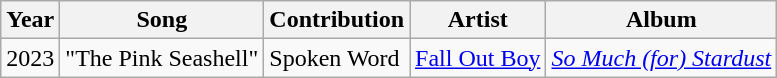<table class="wikitable">
<tr>
<th>Year</th>
<th>Song</th>
<th>Contribution</th>
<th>Artist</th>
<th>Album</th>
</tr>
<tr>
<td>2023</td>
<td>"The Pink Seashell"</td>
<td>Spoken Word</td>
<td><a href='#'>Fall Out Boy</a></td>
<td><em><a href='#'>So Much (for) Stardust</a></em></td>
</tr>
</table>
